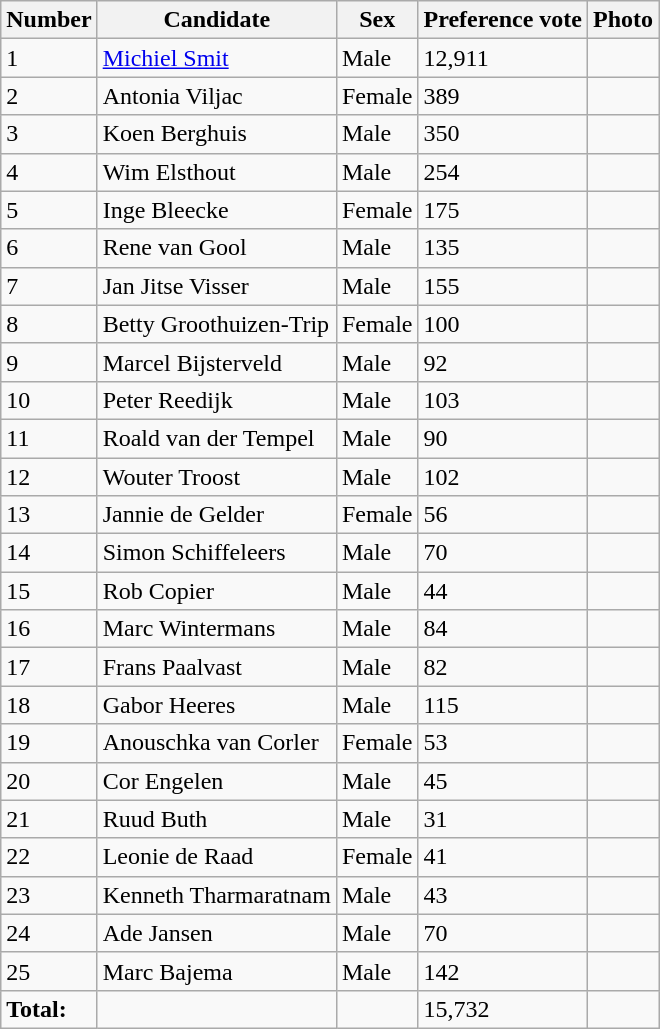<table class="wikitable vatop">
<tr>
<th>Number</th>
<th>Candidate</th>
<th>Sex</th>
<th>Preference vote</th>
<th>Photo</th>
</tr>
<tr>
<td>1</td>
<td><a href='#'>Michiel Smit</a></td>
<td>Male</td>
<td>12,911</td>
<td></td>
</tr>
<tr>
<td>2</td>
<td>Antonia Viljac</td>
<td>Female</td>
<td>389</td>
<td></td>
</tr>
<tr>
<td>3</td>
<td>Koen Berghuis</td>
<td>Male</td>
<td>350</td>
<td></td>
</tr>
<tr>
<td>4</td>
<td>Wim Elsthout</td>
<td>Male</td>
<td>254</td>
<td></td>
</tr>
<tr>
<td>5</td>
<td>Inge Bleecke</td>
<td>Female</td>
<td>175</td>
<td></td>
</tr>
<tr>
<td>6</td>
<td>Rene van Gool</td>
<td>Male</td>
<td>135</td>
<td></td>
</tr>
<tr>
<td>7</td>
<td>Jan Jitse Visser</td>
<td>Male</td>
<td>155</td>
<td></td>
</tr>
<tr>
<td>8</td>
<td>Betty Groothuizen-Trip</td>
<td>Female</td>
<td>100</td>
<td></td>
</tr>
<tr>
<td>9</td>
<td>Marcel Bijsterveld</td>
<td>Male</td>
<td>92</td>
<td></td>
</tr>
<tr>
<td>10</td>
<td>Peter Reedijk</td>
<td>Male</td>
<td>103</td>
<td></td>
</tr>
<tr>
<td>11</td>
<td>Roald van der Tempel</td>
<td>Male</td>
<td>90</td>
<td></td>
</tr>
<tr>
<td>12</td>
<td>Wouter Troost</td>
<td>Male</td>
<td>102</td>
<td></td>
</tr>
<tr>
<td>13</td>
<td>Jannie de Gelder</td>
<td>Female</td>
<td>56</td>
<td></td>
</tr>
<tr>
<td>14</td>
<td>Simon Schiffeleers</td>
<td>Male</td>
<td>70</td>
<td></td>
</tr>
<tr>
<td>15</td>
<td>Rob Copier</td>
<td>Male</td>
<td>44</td>
<td></td>
</tr>
<tr>
<td>16</td>
<td>Marc Wintermans</td>
<td>Male</td>
<td>84</td>
<td></td>
</tr>
<tr>
<td>17</td>
<td>Frans Paalvast</td>
<td>Male</td>
<td>82</td>
<td></td>
</tr>
<tr>
<td>18</td>
<td>Gabor Heeres</td>
<td>Male</td>
<td>115</td>
<td></td>
</tr>
<tr>
<td>19</td>
<td>Anouschka van Corler</td>
<td>Female</td>
<td>53</td>
<td></td>
</tr>
<tr>
<td>20</td>
<td>Cor Engelen</td>
<td>Male</td>
<td>45</td>
<td></td>
</tr>
<tr>
<td>21</td>
<td>Ruud Buth</td>
<td>Male</td>
<td>31</td>
<td></td>
</tr>
<tr>
<td>22</td>
<td>Leonie de Raad</td>
<td>Female</td>
<td>41</td>
<td></td>
</tr>
<tr>
<td>23</td>
<td>Kenneth Tharmaratnam</td>
<td>Male</td>
<td>43</td>
<td></td>
</tr>
<tr>
<td>24</td>
<td>Ade Jansen</td>
<td>Male</td>
<td>70</td>
<td></td>
</tr>
<tr>
<td>25</td>
<td>Marc Bajema</td>
<td>Male</td>
<td>142</td>
<td></td>
</tr>
<tr>
<td><strong>Total:</strong></td>
<td></td>
<td></td>
<td>15,732</td>
<td></td>
</tr>
</table>
